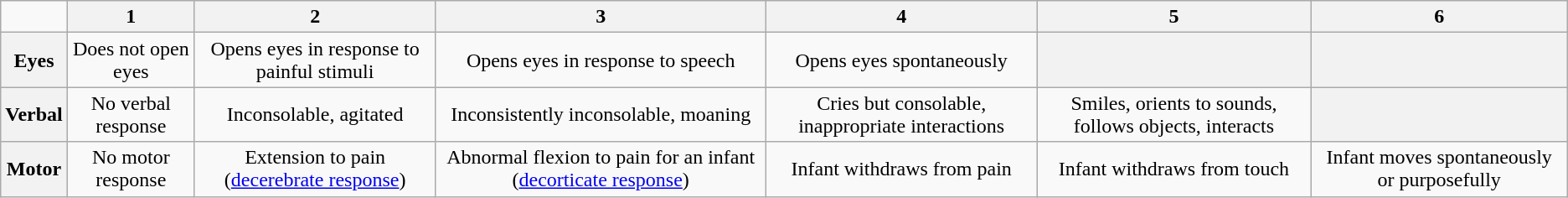<table class="wikitable" style="text-align: center">
<tr>
<td></td>
<th>1</th>
<th>2</th>
<th>3</th>
<th>4</th>
<th>5</th>
<th>6</th>
</tr>
<tr>
<th>Eyes</th>
<td>Does not open eyes</td>
<td>Opens eyes in response to painful stimuli</td>
<td>Opens eyes in response to speech</td>
<td>Opens eyes spontaneously</td>
<td style="background:#F2F2F2;"></td>
<td style="background:#F2F2F2;"></td>
</tr>
<tr>
<th>Verbal</th>
<td>No verbal response</td>
<td>Inconsolable, agitated</td>
<td>Inconsistently inconsolable, moaning</td>
<td>Cries but consolable, inappropriate interactions</td>
<td>Smiles, orients to sounds, follows objects, interacts</td>
<td style="background:#F2F2F2;"></td>
</tr>
<tr>
<th>Motor</th>
<td>No motor response</td>
<td>Extension to pain (<a href='#'>decerebrate response</a>)</td>
<td>Abnormal flexion to pain for an infant (<a href='#'>decorticate response</a>)</td>
<td>Infant withdraws from pain</td>
<td>Infant withdraws from touch</td>
<td>Infant moves spontaneously or purposefully</td>
</tr>
</table>
